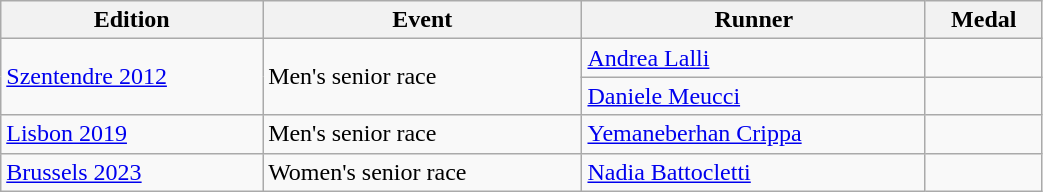<table class="wikitable" style="width:55%; font-size:100%; text-align:left;">
<tr>
<th>Edition</th>
<th>Event</th>
<th>Runner</th>
<th>Medal</th>
</tr>
<tr>
<td rowspan=2> <a href='#'>Szentendre 2012</a></td>
<td rowspan=2>Men's senior race</td>
<td><a href='#'>Andrea Lalli</a></td>
<td align=center></td>
</tr>
<tr>
<td><a href='#'>Daniele Meucci</a></td>
<td align=center></td>
</tr>
<tr>
<td align=left> <a href='#'>Lisbon 2019</a></td>
<td>Men's senior race</td>
<td><a href='#'>Yemaneberhan Crippa</a></td>
<td align=center></td>
</tr>
<tr>
<td align=left> <a href='#'>Brussels 2023</a></td>
<td>Women's senior race</td>
<td><a href='#'>Nadia Battocletti</a></td>
<td align=center></td>
</tr>
</table>
